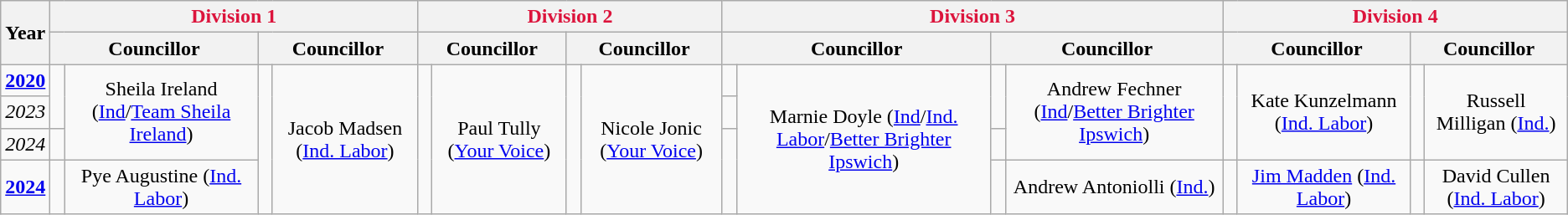<table class="wikitable">
<tr>
<th rowspan="2">Year</th>
<th style="color:crimson"; colspan="4">Division 1</th>
<th style="color:crimson"; colspan="4">Division 2</th>
<th style="color:crimson"; colspan="4">Division 3</th>
<th style="color:crimson"; colspan="4">Division 4</th>
</tr>
<tr>
<th colspan="2">Councillor</th>
<th colspan="2">Councillor</th>
<th colspan="2">Councillor</th>
<th colspan="2">Councillor</th>
<th colspan="2">Councillor</th>
<th colspan="2">Councillor</th>
<th colspan="2">Councillor</th>
<th colspan="2">Councillor</th>
</tr>
<tr>
<td><strong><a href='#'>2020</a></strong></td>
<td rowspan="2" width="1px" > </td>
<td rowspan="3"; align="center">Sheila Ireland (<a href='#'>Ind</a>/<a href='#'>Team Sheila Ireland</a>)</td>
<td rowspan="4" width="1px" > </td>
<td rowspan="4"; align="center">Jacob Madsen (<a href='#'>Ind. Labor</a>)</td>
<td rowspan="4" width="1px" > </td>
<td rowspan="4"; align="center">Paul Tully (<a href='#'>Your Voice</a>)</td>
<td rowspan="4" width="1px" > </td>
<td rowspan="4"; align="center">Nicole Jonic (<a href='#'>Your Voice</a>)</td>
<td rowspan="1" width="1px" > </td>
<td rowspan="4"; align="center">Marnie Doyle (<a href='#'>Ind</a>/<a href='#'>Ind. Labor</a>/<a href='#'>Better Brighter Ipswich</a>)</td>
<td rowspan="2" width="1px" > </td>
<td rowspan="3"; align="center">Andrew Fechner (<a href='#'>Ind</a>/<a href='#'>Better Brighter Ipswich</a>)</td>
<td rowspan="3" width="1px" > </td>
<td rowspan="3"; align="center">Kate Kunzelmann (<a href='#'>Ind. Labor</a>)</td>
<td rowspan="3" width="1px" > </td>
<td rowspan="3"; align="center">Russell Milligan (<a href='#'>Ind.</a>)</td>
</tr>
<tr>
<td><em>2023</em></td>
<td rowspan="1" width="1px" > </td>
</tr>
<tr>
<td><em>2024</em></td>
<td rowspan="1" width="1px" > </td>
<td rowspan="2" width="1px" > </td>
<td rowspan="1" width="1px" > </td>
</tr>
<tr>
<td><strong><a href='#'>2024</a></strong></td>
<td rowspan="1" width="1px" > </td>
<td rowspan="1"; align="center">Pye Augustine (<a href='#'>Ind. Labor</a>)</td>
<td rowspan="1" width="1px" > </td>
<td rowspan="1"; align="center">Andrew Antoniolli (<a href='#'>Ind.</a>)</td>
<td rowspan="1" width="1px" > </td>
<td rowspan="1"; align="center"><a href='#'>Jim Madden</a> (<a href='#'>Ind. Labor</a>)</td>
<td rowspan="1" width="1px" > </td>
<td rowspan="1"; align="center">David Cullen (<a href='#'>Ind. Labor</a>)</td>
</tr>
</table>
